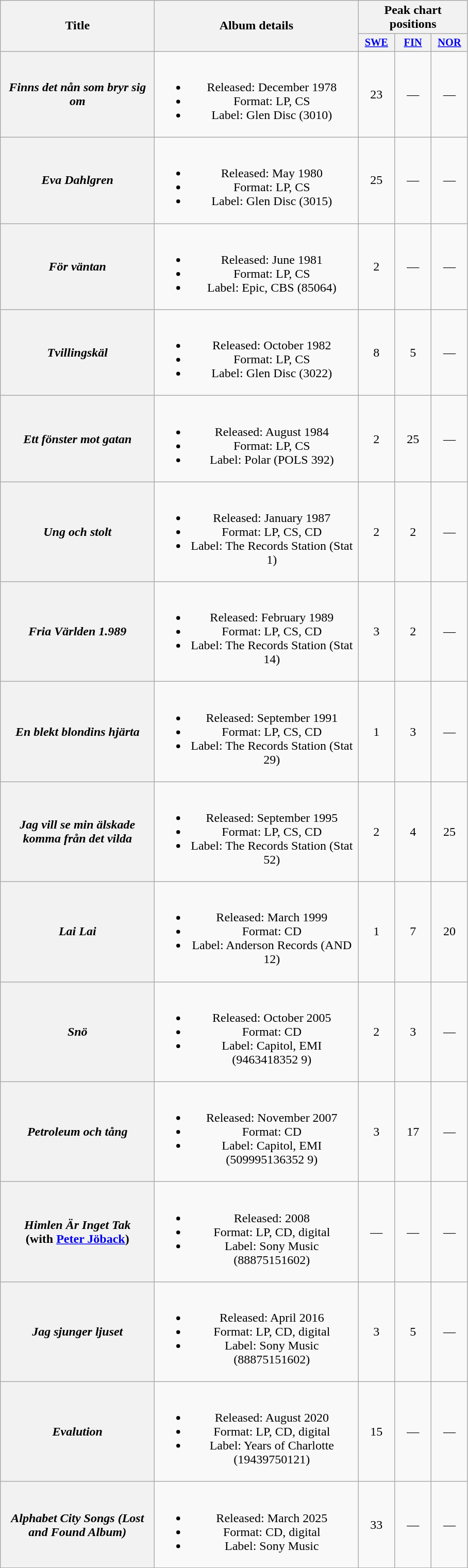<table class="wikitable plainrowheaders" style="text-align:center;" border="1">
<tr>
<th scope="col" rowspan="2" style="width:12em;">Title</th>
<th scope="col" rowspan="2" style="width:16em;">Album details</th>
<th scope="col" colspan="3">Peak chart<br>positions</th>
</tr>
<tr>
<th scope="col" style="width:3em; font-size:85%"><a href='#'>SWE</a><br></th>
<th scope="col" style="width:3em; font-size:85%"><a href='#'>FIN</a></th>
<th scope="col" style="width:3em; font-size:85%"><a href='#'>NOR</a></th>
</tr>
<tr>
<th scope="row"><em>Finns det nån som bryr sig om</em></th>
<td><br><ul><li>Released: December 1978</li><li>Format: LP, CS</li><li>Label: Glen Disc (3010)</li></ul></td>
<td>23</td>
<td>—</td>
<td>—</td>
</tr>
<tr>
<th scope="row"><em>Eva Dahlgren</em></th>
<td><br><ul><li>Released: May 1980</li><li>Format: LP, CS</li><li>Label: Glen Disc (3015)</li></ul></td>
<td>25</td>
<td>—</td>
<td>—</td>
</tr>
<tr>
<th scope="row"><em>För väntan</em></th>
<td><br><ul><li>Released: June 1981</li><li>Format: LP, CS</li><li>Label: Epic, CBS (85064)</li></ul></td>
<td>2</td>
<td>—</td>
<td>—</td>
</tr>
<tr>
<th scope="row"><em>Tvillingskäl</em></th>
<td><br><ul><li>Released: October 1982</li><li>Format: LP, CS</li><li>Label: Glen Disc (3022)</li></ul></td>
<td>8</td>
<td>5</td>
<td>—</td>
</tr>
<tr>
<th scope="row"><em>Ett fönster mot gatan</em></th>
<td><br><ul><li>Released: August 1984</li><li>Format: LP, CS</li><li>Label: Polar (POLS 392)</li></ul></td>
<td>2</td>
<td>25</td>
<td>—</td>
</tr>
<tr>
<th scope="row"><em>Ung och stolt</em></th>
<td><br><ul><li>Released: January 1987</li><li>Format: LP, CS, CD</li><li>Label: The Records Station (Stat 1)</li></ul></td>
<td>2</td>
<td>2</td>
<td>—</td>
</tr>
<tr>
<th scope="row"><em>Fria Världen 1.989</em></th>
<td><br><ul><li>Released: February 1989</li><li>Format: LP, CS, CD</li><li>Label: The Records Station (Stat 14)</li></ul></td>
<td>3</td>
<td>2</td>
<td>—</td>
</tr>
<tr>
<th scope="row"><em>En blekt blondins hjärta</em></th>
<td><br><ul><li>Released: September 1991</li><li>Format: LP, CS, CD</li><li>Label: The Records Station (Stat 29)</li></ul></td>
<td>1</td>
<td>3</td>
<td>—</td>
</tr>
<tr>
<th scope="row"><em>Jag vill se min älskade komma från det vilda</em></th>
<td><br><ul><li>Released: September 1995</li><li>Format: LP, CS, CD</li><li>Label: The Records Station (Stat 52)</li></ul></td>
<td>2</td>
<td>4</td>
<td>25</td>
</tr>
<tr>
<th scope="row"><em>Lai Lai</em></th>
<td><br><ul><li>Released: March 1999</li><li>Format: CD</li><li>Label: Anderson Records (AND 12)</li></ul></td>
<td>1</td>
<td>7</td>
<td>20</td>
</tr>
<tr>
<th scope="row"><em>Snö</em></th>
<td><br><ul><li>Released: October 2005</li><li>Format: CD</li><li>Label: Capitol, EMI (9463418352 9)</li></ul></td>
<td>2</td>
<td>3</td>
<td>—</td>
</tr>
<tr>
<th scope="row"><em>Petroleum och tång</em></th>
<td><br><ul><li>Released: November 2007</li><li>Format: CD</li><li>Label: Capitol, EMI (509995136352 9)</li></ul></td>
<td>3</td>
<td>17</td>
<td>—</td>
</tr>
<tr>
<th scope="row"><em>Himlen Är Inget Tak</em> <br> (with <a href='#'>Peter Jöback</a>)</th>
<td><br><ul><li>Released: 2008</li><li>Format: LP, CD, digital</li><li>Label: Sony Music (88875151602)</li></ul></td>
<td>—</td>
<td>—</td>
<td>—</td>
</tr>
<tr>
<th scope="row"><em>Jag sjunger ljuset</em></th>
<td><br><ul><li>Released: April 2016</li><li>Format: LP, CD, digital</li><li>Label: Sony Music (88875151602)</li></ul></td>
<td>3</td>
<td>5</td>
<td>—</td>
</tr>
<tr>
<th scope="row"><em>Evalution</em></th>
<td><br><ul><li>Released: August 2020</li><li>Format: LP, CD, digital</li><li>Label: Years of Charlotte (19439750121)</li></ul></td>
<td>15</td>
<td>—</td>
<td>—</td>
</tr>
<tr>
<th scope="row"><em>Alphabet City Songs (Lost and Found Album)</em></th>
<td><br><ul><li>Released: March 2025</li><li>Format: CD, digital</li><li>Label: Sony Music</li></ul></td>
<td>33<br></td>
<td>—</td>
<td>—</td>
</tr>
</table>
